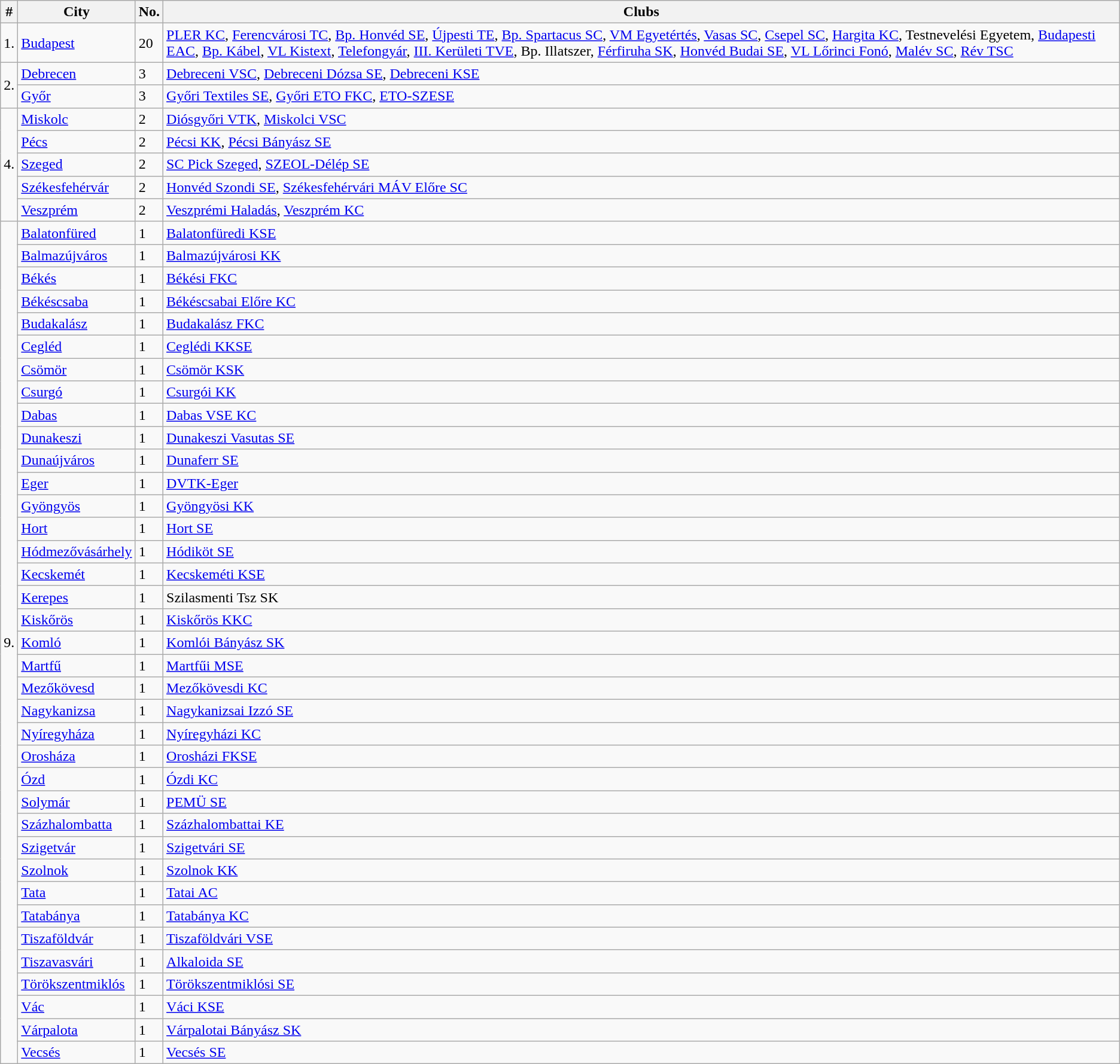<table class="wikitable">
<tr>
<th>#</th>
<th>City</th>
<th>No.</th>
<th>Clubs</th>
</tr>
<tr>
<td>1.</td>
<td><a href='#'>Budapest</a></td>
<td>20</td>
<td><a href='#'>PLER KC</a>, <a href='#'>Ferencvárosi TC</a>, <a href='#'>Bp. Honvéd SE</a>, <a href='#'>Újpesti TE</a>, <a href='#'>Bp. Spartacus SC</a>, <a href='#'>VM Egyetértés</a>, <a href='#'>Vasas SC</a>, <a href='#'>Csepel SC</a>, <a href='#'>Hargita KC</a>, Testnevelési Egyetem, <a href='#'>Budapesti EAC</a>, <a href='#'>Bp. Kábel</a>, <a href='#'>VL Kistext</a>, <a href='#'>Telefongyár</a>, <a href='#'>III. Kerületi TVE</a>, Bp. Illatszer, <a href='#'>Férfiruha SK</a>, <a href='#'>Honvéd Budai SE</a>, <a href='#'>VL Lőrinci Fonó</a>, <a href='#'>Malév SC</a>, <a href='#'>Rév TSC</a></td>
</tr>
<tr>
<td rowspan="2">2.</td>
<td><a href='#'>Debrecen</a></td>
<td>3</td>
<td><a href='#'>Debreceni VSC</a>, <a href='#'>Debreceni Dózsa SE</a>, <a href='#'>Debreceni KSE</a></td>
</tr>
<tr>
<td><a href='#'>Győr</a></td>
<td>3</td>
<td><a href='#'>Győri Textiles SE</a>, <a href='#'>Győri ETO FKC</a>, <a href='#'>ETO-SZESE</a></td>
</tr>
<tr>
<td rowspan="5">4.</td>
<td><a href='#'>Miskolc</a></td>
<td>2</td>
<td><a href='#'>Diósgyőri VTK</a>, <a href='#'>Miskolci VSC</a></td>
</tr>
<tr>
<td><a href='#'>Pécs</a></td>
<td>2</td>
<td><a href='#'>Pécsi KK</a>, <a href='#'>Pécsi Bányász SE</a></td>
</tr>
<tr>
<td><a href='#'>Szeged</a></td>
<td>2</td>
<td><a href='#'>SC Pick Szeged</a>, <a href='#'>SZEOL-Délép SE</a></td>
</tr>
<tr>
<td><a href='#'>Székesfehérvár</a></td>
<td>2</td>
<td><a href='#'>Honvéd Szondi SE</a>, <a href='#'>Székesfehérvári MÁV Előre SC</a></td>
</tr>
<tr>
<td><a href='#'>Veszprém</a></td>
<td>2</td>
<td><a href='#'>Veszprémi Haladás</a>, <a href='#'>Veszprém KC</a></td>
</tr>
<tr>
<td rowspan="37">9.</td>
<td><a href='#'>Balatonfüred</a></td>
<td>1</td>
<td><a href='#'>Balatonfüredi KSE</a></td>
</tr>
<tr>
<td><a href='#'>Balmazújváros</a></td>
<td>1</td>
<td><a href='#'>Balmazújvárosi KK</a></td>
</tr>
<tr>
<td><a href='#'>Békés</a></td>
<td>1</td>
<td><a href='#'>Békési FKC</a></td>
</tr>
<tr>
<td><a href='#'>Békéscsaba</a></td>
<td>1</td>
<td><a href='#'>Békéscsabai Előre KC</a></td>
</tr>
<tr>
<td><a href='#'>Budakalász</a></td>
<td>1</td>
<td><a href='#'>Budakalász FKC</a></td>
</tr>
<tr>
<td><a href='#'>Cegléd</a></td>
<td>1</td>
<td><a href='#'>Ceglédi KKSE</a></td>
</tr>
<tr>
<td><a href='#'>Csömör</a></td>
<td>1</td>
<td><a href='#'>Csömör KSK</a></td>
</tr>
<tr>
<td><a href='#'>Csurgó</a></td>
<td>1</td>
<td><a href='#'>Csurgói KK</a></td>
</tr>
<tr>
<td><a href='#'>Dabas</a></td>
<td>1</td>
<td><a href='#'>Dabas VSE KC</a></td>
</tr>
<tr>
<td><a href='#'>Dunakeszi</a></td>
<td>1</td>
<td><a href='#'>Dunakeszi Vasutas SE</a></td>
</tr>
<tr>
<td><a href='#'>Dunaújváros</a></td>
<td>1</td>
<td><a href='#'>Dunaferr SE</a></td>
</tr>
<tr>
<td><a href='#'>Eger</a></td>
<td>1</td>
<td><a href='#'>DVTK-Eger</a></td>
</tr>
<tr>
<td><a href='#'>Gyöngyös</a></td>
<td>1</td>
<td><a href='#'>Gyöngyösi KK</a></td>
</tr>
<tr>
<td><a href='#'>Hort</a></td>
<td>1</td>
<td><a href='#'>Hort SE</a></td>
</tr>
<tr>
<td><a href='#'>Hódmezővásárhely</a></td>
<td>1</td>
<td><a href='#'>Hódiköt SE</a></td>
</tr>
<tr>
<td><a href='#'>Kecskemét</a></td>
<td>1</td>
<td><a href='#'>Kecskeméti KSE</a></td>
</tr>
<tr>
<td><a href='#'>Kerepes</a></td>
<td>1</td>
<td>Szilasmenti Tsz SK</td>
</tr>
<tr>
<td><a href='#'>Kiskőrös</a></td>
<td>1</td>
<td><a href='#'>Kiskőrös KKC</a></td>
</tr>
<tr>
<td><a href='#'>Komló</a></td>
<td>1</td>
<td><a href='#'>Komlói Bányász SK</a></td>
</tr>
<tr>
<td><a href='#'>Martfű</a></td>
<td>1</td>
<td><a href='#'>Martfűi MSE</a></td>
</tr>
<tr>
<td><a href='#'>Mezőkövesd</a></td>
<td>1</td>
<td><a href='#'>Mezőkövesdi KC</a></td>
</tr>
<tr>
<td><a href='#'>Nagykanizsa</a></td>
<td>1</td>
<td><a href='#'>Nagykanizsai Izzó SE</a></td>
</tr>
<tr>
<td><a href='#'>Nyíregyháza</a></td>
<td>1</td>
<td><a href='#'>Nyíregyházi KC</a></td>
</tr>
<tr>
<td><a href='#'>Orosháza</a></td>
<td>1</td>
<td><a href='#'>Orosházi FKSE</a></td>
</tr>
<tr>
<td><a href='#'>Ózd</a></td>
<td>1</td>
<td><a href='#'>Ózdi KC</a></td>
</tr>
<tr>
<td><a href='#'>Solymár</a></td>
<td>1</td>
<td><a href='#'>PEMÜ SE</a></td>
</tr>
<tr>
<td><a href='#'>Százhalombatta</a></td>
<td>1</td>
<td><a href='#'>Százhalombattai KE</a></td>
</tr>
<tr>
<td><a href='#'>Szigetvár</a></td>
<td>1</td>
<td><a href='#'>Szigetvári SE</a></td>
</tr>
<tr>
<td><a href='#'>Szolnok</a></td>
<td>1</td>
<td><a href='#'>Szolnok KK</a></td>
</tr>
<tr>
<td><a href='#'>Tata</a></td>
<td>1</td>
<td><a href='#'>Tatai AC</a></td>
</tr>
<tr>
<td><a href='#'>Tatabánya</a></td>
<td>1</td>
<td><a href='#'>Tatabánya KC</a></td>
</tr>
<tr>
<td><a href='#'>Tiszaföldvár</a></td>
<td>1</td>
<td><a href='#'>Tiszaföldvári VSE</a></td>
</tr>
<tr>
<td><a href='#'>Tiszavasvári</a></td>
<td>1</td>
<td><a href='#'>Alkaloida SE</a></td>
</tr>
<tr>
<td><a href='#'>Törökszentmiklós</a></td>
<td>1</td>
<td><a href='#'>Törökszentmiklósi SE</a></td>
</tr>
<tr>
<td><a href='#'>Vác</a></td>
<td>1</td>
<td><a href='#'>Váci KSE</a></td>
</tr>
<tr>
<td><a href='#'>Várpalota</a></td>
<td>1</td>
<td><a href='#'>Várpalotai Bányász SK</a></td>
</tr>
<tr>
<td><a href='#'>Vecsés</a></td>
<td>1</td>
<td><a href='#'>Vecsés SE</a></td>
</tr>
</table>
